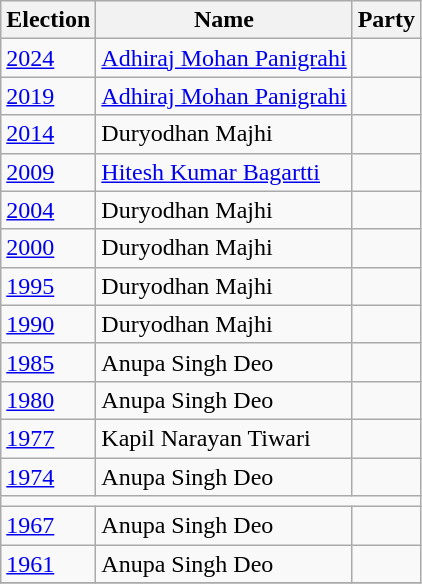<table class="wikitable sortable">
<tr>
<th>Election</th>
<th>Name</th>
<th colspan=2>Party</th>
</tr>
<tr>
<td><a href='#'>2024</a></td>
<td><a href='#'>Adhiraj Mohan Panigrahi</a></td>
<td></td>
</tr>
<tr>
<td><a href='#'>2019</a></td>
<td><a href='#'>Adhiraj Mohan Panigrahi</a></td>
<td></td>
</tr>
<tr>
<td><a href='#'>2014</a></td>
<td>Duryodhan Majhi</td>
<td></td>
</tr>
<tr>
<td><a href='#'>2009</a></td>
<td><a href='#'>Hitesh Kumar Bagartti</a></td>
<td></td>
</tr>
<tr>
<td><a href='#'>2004</a></td>
<td>Duryodhan Majhi</td>
<td></td>
</tr>
<tr>
<td><a href='#'>2000</a></td>
<td>Duryodhan Majhi</td>
<td></td>
</tr>
<tr>
<td><a href='#'>1995</a></td>
<td>Duryodhan Majhi</td>
<td></td>
</tr>
<tr>
<td><a href='#'>1990</a></td>
<td>Duryodhan Majhi</td>
<td></td>
</tr>
<tr>
<td><a href='#'>1985</a></td>
<td>Anupa Singh Deo</td>
<td></td>
</tr>
<tr>
<td><a href='#'>1980</a></td>
<td>Anupa Singh Deo</td>
<td></td>
</tr>
<tr>
<td><a href='#'>1977</a></td>
<td>Kapil Narayan Tiwari</td>
<td></td>
</tr>
<tr>
<td><a href='#'>1974</a></td>
<td>Anupa Singh Deo</td>
<td></td>
</tr>
<tr>
<td colspan="4"></td>
</tr>
<tr>
<td><a href='#'>1967</a></td>
<td>Anupa Singh Deo</td>
<td></td>
</tr>
<tr>
<td><a href='#'>1961</a></td>
<td>Anupa Singh Deo</td>
<td></td>
</tr>
<tr>
</tr>
</table>
